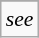<table class="wikitable floatright" style="font-size: 90%;">
<tr>
</tr>
<tr>
<td><em>see </em></td>
</tr>
</table>
